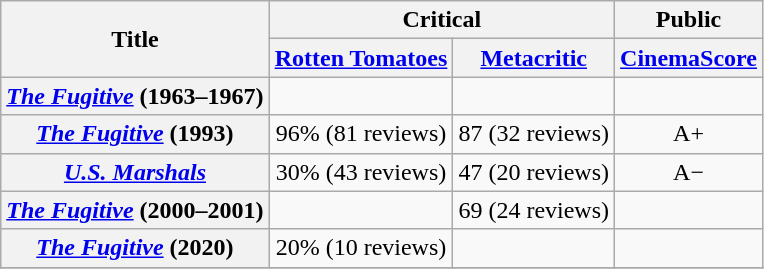<table class="wikitable plainrowheaders sortable" style="text-align: center">
<tr>
<th scope="col" rowspan="2">Title</th>
<th scope="col" colspan="2">Critical</th>
<th scope="col" colspan="2">Public</th>
</tr>
<tr>
<th scope="col"><a href='#'>Rotten Tomatoes</a></th>
<th scope="col"><a href='#'>Metacritic</a></th>
<th scope="col"><a href='#'>CinemaScore</a></th>
</tr>
<tr>
<th scope="row"><em><a href='#'>The Fugitive</a></em> (1963–1967)</th>
<td></td>
<td></td>
<td></td>
</tr>
<tr>
<th scope="row"><em><a href='#'>The Fugitive</a></em> (1993)</th>
<td>96% (81 reviews)</td>
<td>87 (32 reviews)</td>
<td>A+</td>
</tr>
<tr>
<th scope="row"><em><a href='#'>U.S. Marshals</a></em></th>
<td>30% (43 reviews)</td>
<td>47 (20 reviews)</td>
<td>A−</td>
</tr>
<tr>
<th scope="row"><em><a href='#'>The Fugitive</a></em> (2000–2001)</th>
<td></td>
<td>69 (24 reviews)</td>
<td></td>
</tr>
<tr>
<th scope="row"><em><a href='#'>The Fugitive</a></em> (2020)</th>
<td>20% (10 reviews)</td>
<td></td>
<td></td>
</tr>
<tr>
</tr>
</table>
